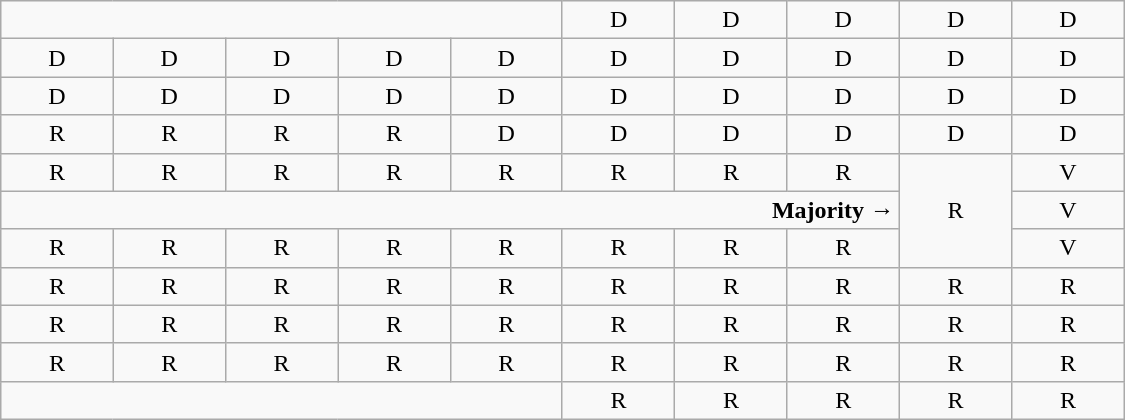<table class="wikitable" style="text-align:center" width=750px>
<tr>
<td colspan=5> </td>
<td>D</td>
<td>D</td>
<td>D</td>
<td>D</td>
<td>D</td>
</tr>
<tr>
<td width=50px >D</td>
<td width=50px >D</td>
<td width=50px >D</td>
<td width=50px >D</td>
<td width=50px >D</td>
<td width=50px >D</td>
<td width=50px >D</td>
<td width=50px >D</td>
<td width=50px >D</td>
<td width=50px >D</td>
</tr>
<tr>
<td>D</td>
<td>D</td>
<td>D</td>
<td>D</td>
<td>D</td>
<td>D</td>
<td>D</td>
<td>D</td>
<td>D</td>
<td>D</td>
</tr>
<tr>
<td>R<br></td>
<td>R<br></td>
<td>R<br></td>
<td>R<br></td>
<td>D<br></td>
<td>D<br></td>
<td>D<br></td>
<td>D<br></td>
<td>D<br></td>
<td>D</td>
</tr>
<tr>
<td>R<br></td>
<td>R<br></td>
<td>R<br></td>
<td>R<br></td>
<td>R<br></td>
<td>R<br></td>
<td>R<br></td>
<td>R<br></td>
<td rowspan=3 >R<br></td>
<td>V<br></td>
</tr>
<tr style="height:1em">
<td colspan=8 align=right><strong>Majority →</strong></td>
<td>V<br></td>
</tr>
<tr style="height:1em">
<td>R<br></td>
<td>R<br></td>
<td>R<br></td>
<td>R<br></td>
<td>R<br></td>
<td>R<br></td>
<td>R<br></td>
<td>R<br></td>
<td>V<br></td>
</tr>
<tr>
<td>R<br></td>
<td>R</td>
<td>R</td>
<td>R</td>
<td>R</td>
<td>R</td>
<td>R</td>
<td>R</td>
<td>R</td>
<td>R</td>
</tr>
<tr>
<td>R</td>
<td>R</td>
<td>R</td>
<td>R</td>
<td>R</td>
<td>R</td>
<td>R</td>
<td>R</td>
<td>R</td>
<td>R</td>
</tr>
<tr>
<td>R</td>
<td>R</td>
<td>R</td>
<td>R</td>
<td>R</td>
<td>R</td>
<td>R</td>
<td>R</td>
<td>R</td>
<td>R</td>
</tr>
<tr>
<td colspan=5> </td>
<td>R</td>
<td>R</td>
<td>R</td>
<td>R</td>
<td>R</td>
</tr>
</table>
